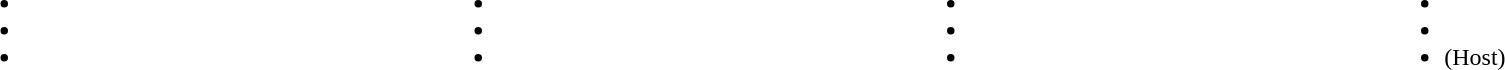<table width=100%>
<tr valign="top">
<td width=25%><br><ul><li></li><li></li><li></li></ul></td>
<td width=25%><br><ul><li></li><li></li><li></li></ul></td>
<td width=25%><br><ul><li></li><li></li><li></li></ul></td>
<td width=25%><br><ul><li></li><li></li><li> (Host)</li></ul></td>
</tr>
</table>
